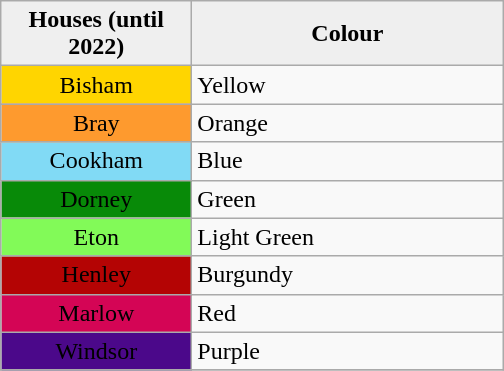<table class="wikitable">
<tr>
<th style="background:#efefef;" width="120" !>Houses (until 2022)</th>
<th style="background:#efefef;" width="200" !>Colour</th>
</tr>
<tr>
<td style="text-align:center; background:#FFD500;">Bisham</td>
<td>Yellow</td>
</tr>
<tr>
<td style="text-align:center; background:#FE9A2E;">Bray</td>
<td>Orange</td>
</tr>
<tr>
<td style="text-align:center; background:#81DAF5;">Cookham</td>
<td>Blue</td>
</tr>
<tr>
<td style="text-align:center; background:#088A08;">Dorney</td>
<td>Green</td>
</tr>
<tr>
<td style="text-align:center; background:#82FA58;">Eton</td>
<td>Light Green</td>
</tr>
<tr>
<td style="text-align:center; background:#B40404;">Henley</td>
<td>Burgundy</td>
</tr>
<tr>
<td style="text-align:center; background:#d40555;">Marlow</td>
<td>Red</td>
</tr>
<tr>
<td style="text-align:center; background:#4B088A;">Windsor</td>
<td>Purple</td>
</tr>
<tr>
</tr>
</table>
